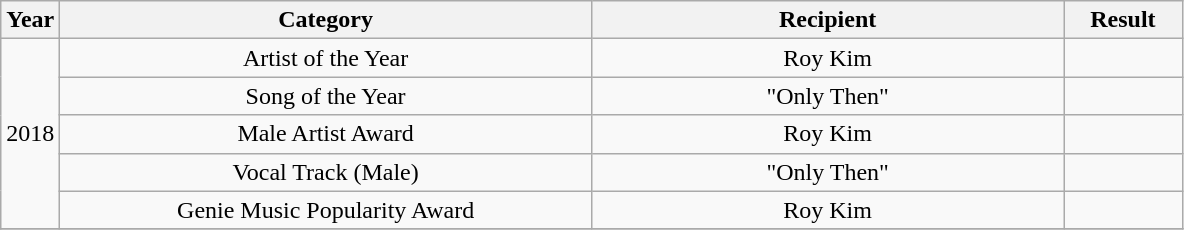<table class="wikitable" style="text-align:center">
<tr>
<th width="5%">Year</th>
<th width="45%">Category</th>
<th width="40%">Recipient</th>
<th width="10%">Result</th>
</tr>
<tr>
<td rowspan=5>2018</td>
<td>Artist of the Year</td>
<td>Roy Kim</td>
<td></td>
</tr>
<tr>
<td>Song of the Year</td>
<td>"Only Then"</td>
<td></td>
</tr>
<tr>
<td>Male Artist Award</td>
<td>Roy Kim</td>
<td></td>
</tr>
<tr>
<td>Vocal Track (Male)</td>
<td>"Only Then"</td>
<td></td>
</tr>
<tr>
<td>Genie Music Popularity Award</td>
<td>Roy Kim</td>
<td></td>
</tr>
<tr>
</tr>
</table>
